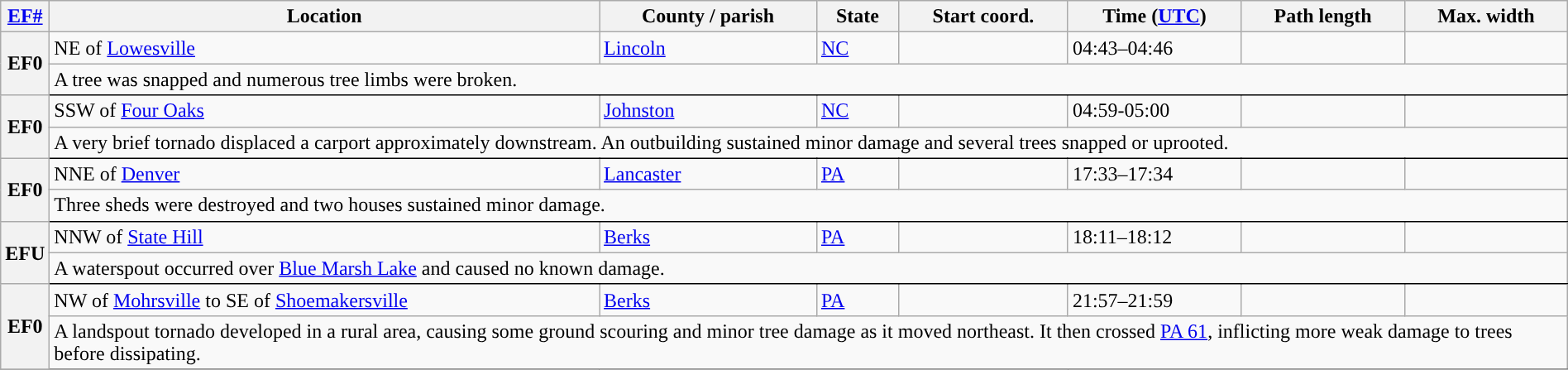<table class="wikitable sortable" style="width:100%;">
<tr>
<th scope="col" width="2%" align="center"><a href='#'>EF#</a></th>
<th scope="col" align="center" class="unsortable">Location</th>
<th scope="col" align="center" class="unsortable">County / parish</th>
<th scope="col" align="center">State</th>
<th scope="col" align="center">Start coord.</th>
<th scope="col" align="center">Time (<a href='#'>UTC</a>)</th>
<th scope="col" align="center">Path length</th>
<th scope="col" align="center">Max. width</th>
</tr>
<tr>
<th scope="row" rowspan="2" style="background-color:#">EF0</th>
<td>NE of <a href='#'>Lowesville</a></td>
<td><a href='#'>Lincoln</a></td>
<td><a href='#'>NC</a></td>
<td></td>
<td>04:43–04:46</td>
<td></td>
<td></td>
</tr>
<tr class="expand-child">
<td colspan="8" style=" border-bottom: 1px solid black;">A tree was snapped and numerous tree limbs were broken.</td>
</tr>
<tr>
<th scope="row" rowspan="2" style="background-color:#">EF0</th>
<td>SSW of <a href='#'>Four Oaks</a></td>
<td><a href='#'>Johnston</a></td>
<td><a href='#'>NC</a></td>
<td></td>
<td>04:59-05:00</td>
<td></td>
<td></td>
</tr>
<tr class="expand-child">
<td colspan="8" style=" border-bottom: 1px solid black;">A very brief tornado displaced a carport approximately  downstream. An outbuilding sustained minor damage and several trees snapped or uprooted.</td>
</tr>
<tr>
<th scope="row" rowspan="2" style="background-color:#">EF0</th>
<td>NNE of <a href='#'>Denver</a></td>
<td><a href='#'>Lancaster</a></td>
<td><a href='#'>PA</a></td>
<td></td>
<td>17:33–17:34</td>
<td></td>
<td></td>
</tr>
<tr class="expand-child">
<td colspan="8" style=" border-bottom: 1px solid black;">Three sheds were destroyed and two houses sustained minor damage.</td>
</tr>
<tr>
<th scope="row" rowspan="2" style="background-color:#">EFU</th>
<td>NNW of <a href='#'>State Hill</a></td>
<td><a href='#'>Berks</a></td>
<td><a href='#'>PA</a></td>
<td></td>
<td>18:11–18:12</td>
<td></td>
<td></td>
</tr>
<tr class="expand-child">
<td colspan="8" style=" border-bottom: 1px solid black;">A waterspout occurred over <a href='#'>Blue Marsh Lake</a> and caused no known damage.</td>
</tr>
<tr>
<th scope="row" rowspan="2" style="background-color:#">EF0</th>
<td>NW of <a href='#'>Mohrsville</a> to SE of <a href='#'>Shoemakersville</a></td>
<td><a href='#'>Berks</a></td>
<td><a href='#'>PA</a></td>
<td></td>
<td>21:57–21:59</td>
<td></td>
<td></td>
</tr>
<tr class="expand-child">
<td colspan="8" style=" border-bottom: 1px solid black;">A landspout tornado developed in a rural area, causing some ground scouring and minor tree damage as it moved northeast. It then crossed <a href='#'>PA 61</a>, inflicting more weak damage to trees before dissipating.</td>
</tr>
<tr>
</tr>
</table>
